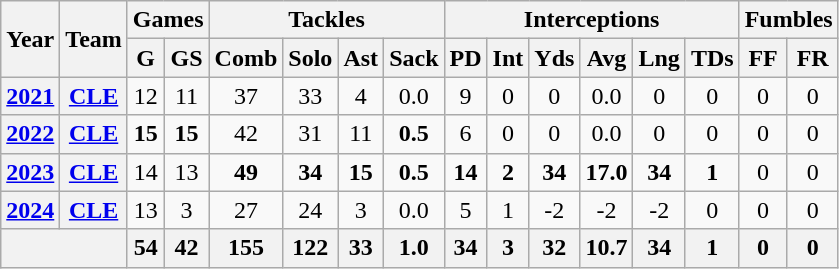<table class="wikitable" style="text-align: center;">
<tr>
<th rowspan="2">Year</th>
<th rowspan="2">Team</th>
<th colspan="2">Games</th>
<th colspan="4">Tackles</th>
<th colspan="6">Interceptions</th>
<th colspan="2">Fumbles</th>
</tr>
<tr>
<th>G</th>
<th>GS</th>
<th>Comb</th>
<th>Solo</th>
<th>Ast</th>
<th>Sack</th>
<th>PD</th>
<th>Int</th>
<th>Yds</th>
<th>Avg</th>
<th>Lng</th>
<th>TDs</th>
<th>FF</th>
<th>FR</th>
</tr>
<tr>
<th><a href='#'>2021</a></th>
<th><a href='#'>CLE</a></th>
<td>12</td>
<td>11</td>
<td>37</td>
<td>33</td>
<td>4</td>
<td>0.0</td>
<td>9</td>
<td>0</td>
<td>0</td>
<td>0.0</td>
<td>0</td>
<td>0</td>
<td>0</td>
<td>0</td>
</tr>
<tr>
<th><a href='#'>2022</a></th>
<th><a href='#'>CLE</a></th>
<td><strong>15</strong></td>
<td><strong>15</strong></td>
<td>42</td>
<td>31</td>
<td>11</td>
<td><strong>0.5</strong></td>
<td>6</td>
<td>0</td>
<td>0</td>
<td>0.0</td>
<td>0</td>
<td>0</td>
<td>0</td>
<td>0</td>
</tr>
<tr>
<th><a href='#'>2023</a></th>
<th><a href='#'>CLE</a></th>
<td>14</td>
<td>13</td>
<td><strong>49</strong></td>
<td><strong>34</strong></td>
<td><strong>15</strong></td>
<td><strong>0.5</strong></td>
<td><strong>14</strong></td>
<td><strong>2</strong></td>
<td><strong>34</strong></td>
<td><strong>17.0</strong></td>
<td><strong>34</strong></td>
<td><strong>1</strong></td>
<td>0</td>
<td>0</td>
</tr>
<tr>
<th><a href='#'>2024</a></th>
<th><a href='#'>CLE</a></th>
<td>13</td>
<td>3</td>
<td>27</td>
<td>24</td>
<td>3</td>
<td>0.0</td>
<td>5</td>
<td>1</td>
<td>-2</td>
<td>-2</td>
<td>-2</td>
<td>0</td>
<td>0</td>
<td>0</td>
</tr>
<tr>
<th colspan="2"></th>
<th>54</th>
<th>42</th>
<th>155</th>
<th>122</th>
<th>33</th>
<th>1.0</th>
<th>34</th>
<th>3</th>
<th>32</th>
<th>10.7</th>
<th>34</th>
<th>1</th>
<th>0</th>
<th>0</th>
</tr>
</table>
